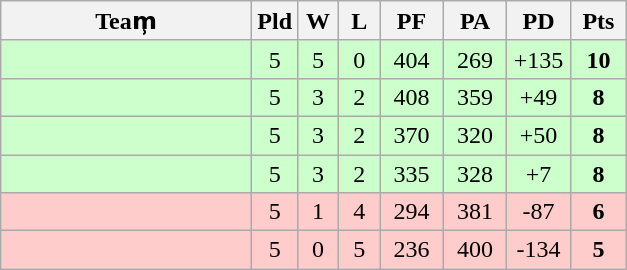<table class=wikitable style="text-align:center">
<tr>
<th width=160>Team̹̹</th>
<th width=20>Pld</th>
<th width=20>W</th>
<th width=20>L</th>
<th width=35>PF</th>
<th width=35>PA</th>
<th width=35>PD</th>
<th width=30>Pts</th>
</tr>
<tr style="background:#cfc;">
<td align=left></td>
<td>5</td>
<td>5</td>
<td>0</td>
<td>404</td>
<td>269</td>
<td>+135</td>
<td><strong>10</strong></td>
</tr>
<tr style="background:#cfc;">
<td align=left></td>
<td>5</td>
<td>3</td>
<td>2</td>
<td>408</td>
<td>359</td>
<td>+49</td>
<td><strong>8</strong></td>
</tr>
<tr style="background:#cfc;">
<td align=left></td>
<td>5</td>
<td>3</td>
<td>2</td>
<td>370</td>
<td>320</td>
<td>+50</td>
<td><strong>8</strong></td>
</tr>
<tr style="background:#cfc;">
<td align=left></td>
<td>5</td>
<td>3</td>
<td>2</td>
<td>335</td>
<td>328</td>
<td>+7</td>
<td><strong>8</strong></td>
</tr>
<tr style="background:#fcc;">
<td align=left></td>
<td>5</td>
<td>1</td>
<td>4</td>
<td>294</td>
<td>381</td>
<td>-87</td>
<td><strong>6</strong></td>
</tr>
<tr style="background:#fcc;">
<td align=left></td>
<td>5</td>
<td>0</td>
<td>5</td>
<td>236</td>
<td>400</td>
<td>-134</td>
<td><strong>5</strong></td>
</tr>
</table>
